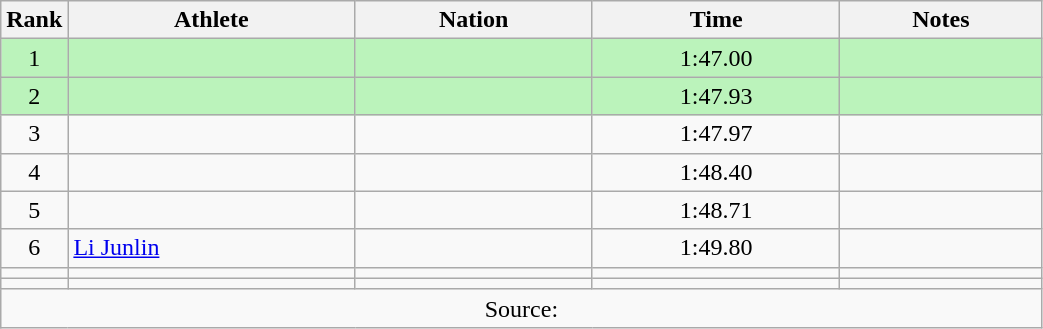<table class="wikitable sortable" style="text-align:center;width: 55%;">
<tr>
<th scope="col" style="width: 10px;">Rank</th>
<th scope="col">Athlete</th>
<th scope="col">Nation</th>
<th scope="col">Time</th>
<th scope="col">Notes</th>
</tr>
<tr bgcolor=bbf3bb>
<td>1</td>
<td align=left></td>
<td align=left></td>
<td>1:47.00</td>
<td></td>
</tr>
<tr bgcolor=bbf3bb>
<td>2</td>
<td align=left></td>
<td align=left></td>
<td>1:47.93</td>
<td></td>
</tr>
<tr>
<td>3</td>
<td align=left></td>
<td align=left></td>
<td>1:47.97</td>
<td></td>
</tr>
<tr>
<td>4</td>
<td align=left></td>
<td align=left></td>
<td>1:48.40</td>
<td></td>
</tr>
<tr>
<td>5</td>
<td align=left></td>
<td align=left></td>
<td>1:48.71</td>
<td></td>
</tr>
<tr>
<td>6</td>
<td align=left><a href='#'>Li Junlin</a></td>
<td align=left></td>
<td>1:49.80</td>
<td></td>
</tr>
<tr>
<td></td>
<td align=left></td>
<td align=left></td>
<td></td>
<td></td>
</tr>
<tr>
<td></td>
<td align=left></td>
<td align=left></td>
<td></td>
<td></td>
</tr>
<tr class="sortbottom">
<td colspan="5">Source:</td>
</tr>
</table>
